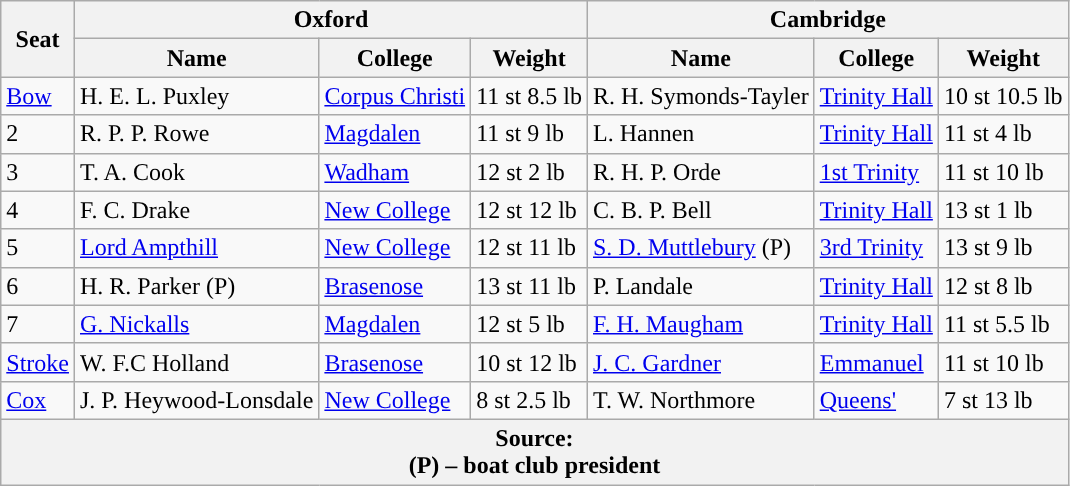<table class="wikitable">
<tr>
<th rowspan="2" scope="col">Seat</th>
<th colspan="3" scope="col">Oxford <br> </th>
<th colspan="3" scope="col">Cambridge <br> </th>
</tr>
<tr>
<th>Name</th>
<th>College</th>
<th>Weight</th>
<th>Name</th>
<th>College</th>
<th>Weight</th>
</tr>
<tr>
<td><a href='#'>Bow</a></td>
<td>H. E. L. Puxley</td>
<td><a href='#'>Corpus Christi</a></td>
<td>11 st 8.5 lb</td>
<td>R. H. Symonds-Tayler</td>
<td><a href='#'>Trinity Hall</a></td>
<td>10 st 10.5 lb</td>
</tr>
<tr>
<td>2</td>
<td>R. P. P.  Rowe</td>
<td><a href='#'>Magdalen</a></td>
<td>11 st 9 lb</td>
<td>L. Hannen</td>
<td><a href='#'>Trinity Hall</a></td>
<td>11 st 4 lb</td>
</tr>
<tr>
<td>3</td>
<td>T. A. Cook</td>
<td><a href='#'>Wadham</a></td>
<td>12 st 2 lb</td>
<td>R. H. P. Orde</td>
<td><a href='#'>1st Trinity</a></td>
<td>11 st 10 lb</td>
</tr>
<tr>
<td>4</td>
<td>F. C. Drake</td>
<td><a href='#'>New College</a></td>
<td>12 st 12 lb</td>
<td>C. B. P. Bell</td>
<td><a href='#'>Trinity Hall</a></td>
<td>13 st 1 lb</td>
</tr>
<tr>
<td>5</td>
<td><a href='#'>Lord Ampthill</a></td>
<td><a href='#'>New College</a></td>
<td>12 st 11 lb</td>
<td><a href='#'>S. D. Muttlebury</a> (P)</td>
<td><a href='#'>3rd Trinity</a></td>
<td>13 st 9 lb</td>
</tr>
<tr>
<td>6</td>
<td>H. R. Parker (P)</td>
<td><a href='#'>Brasenose</a></td>
<td>13 st 11 lb</td>
<td>P. Landale</td>
<td><a href='#'>Trinity Hall</a></td>
<td>12 st 8 lb</td>
</tr>
<tr>
<td>7</td>
<td><a href='#'>G. Nickalls</a></td>
<td><a href='#'>Magdalen</a></td>
<td>12 st 5 lb</td>
<td><a href='#'>F. H. Maugham</a></td>
<td><a href='#'>Trinity Hall</a></td>
<td>11 st 5.5 lb</td>
</tr>
<tr>
<td><a href='#'>Stroke</a></td>
<td>W. F.C Holland</td>
<td><a href='#'>Brasenose</a></td>
<td>10 st 12 lb</td>
<td><a href='#'>J. C. Gardner</a></td>
<td><a href='#'>Emmanuel</a></td>
<td>11 st 10 lb</td>
</tr>
<tr>
<td><a href='#'>Cox</a></td>
<td>J. P. Heywood-Lonsdale</td>
<td><a href='#'>New College</a></td>
<td>8 st 2.5 lb</td>
<td>T. W. Northmore</td>
<td><a href='#'>Queens'</a></td>
<td>7 st 13 lb</td>
</tr>
<tr>
<th colspan="7">Source:<br>(P) – boat club president</th>
</tr>
</table>
